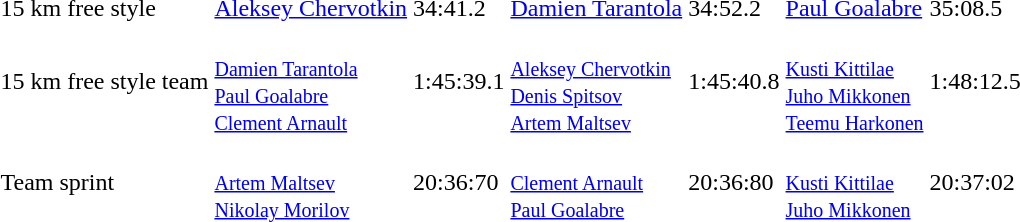<table>
<tr>
<td>15 km free style</td>
<td><a href='#'>Aleksey Chervotkin</a><br></td>
<td>34:41.2</td>
<td><a href='#'>Damien Tarantola</a><br></td>
<td>34:52.2</td>
<td><a href='#'>Paul Goalabre</a><br></td>
<td>35:08.5</td>
</tr>
<tr>
<td>15 km free style team</td>
<td><br><small><a href='#'>Damien Tarantola</a><br><a href='#'>Paul Goalabre</a><br><a href='#'>Clement Arnault</a></small></td>
<td>1:45:39.1</td>
<td><br><small><a href='#'>Aleksey Chervotkin</a><br><a href='#'>Denis Spitsov</a><br><a href='#'>Artem Maltsev</a></small></td>
<td>1:45:40.8</td>
<td><br><small><a href='#'>Kusti Kittilae</a><br><a href='#'>Juho Mikkonen</a><br><a href='#'>Teemu Harkonen</a></small></td>
<td>1:48:12.5</td>
</tr>
<tr>
<td>Team sprint</td>
<td><br><small><a href='#'>Artem Maltsev</a><br><a href='#'>Nikolay Morilov</a></small></td>
<td>20:36:70</td>
<td><br><small><a href='#'>Clement Arnault</a><br><a href='#'>Paul Goalabre</a></small></td>
<td>20:36:80</td>
<td><br><small><a href='#'>Kusti Kittilae</a><br><a href='#'>Juho Mikkonen</a></small></td>
<td>20:37:02</td>
</tr>
</table>
